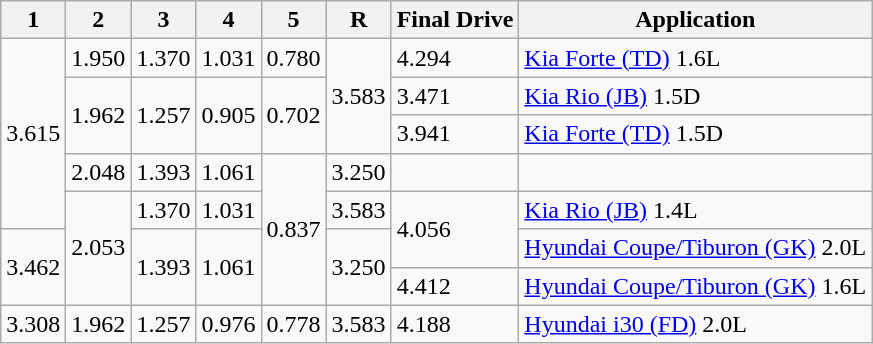<table class=wikitable>
<tr>
<th>1</th>
<th>2</th>
<th>3</th>
<th>4</th>
<th>5</th>
<th>R</th>
<th>Final Drive</th>
<th>Application</th>
</tr>
<tr>
<td rowspan=5>3.615</td>
<td>1.950</td>
<td>1.370</td>
<td>1.031</td>
<td>0.780</td>
<td rowspan=3>3.583</td>
<td>4.294</td>
<td><a href='#'>Kia Forte (TD)</a> 1.6L</td>
</tr>
<tr>
<td rowspan=2>1.962</td>
<td rowspan=2>1.257</td>
<td rowspan=2>0.905</td>
<td rowspan=2>0.702</td>
<td>3.471</td>
<td><a href='#'>Kia Rio (JB)</a> 1.5D</td>
</tr>
<tr>
<td>3.941</td>
<td><a href='#'>Kia Forte (TD)</a> 1.5D</td>
</tr>
<tr>
<td>2.048</td>
<td>1.393</td>
<td>1.061</td>
<td rowspan=4>0.837</td>
<td>3.250</td>
<td></td>
<td></td>
</tr>
<tr>
<td rowspan=3>2.053</td>
<td>1.370</td>
<td>1.031</td>
<td>3.583</td>
<td rowspan=2>4.056</td>
<td><a href='#'>Kia Rio (JB)</a> 1.4L</td>
</tr>
<tr>
<td rowspan=2>3.462</td>
<td rowspan=2>1.393</td>
<td rowspan=2>1.061</td>
<td rowspan=2>3.250</td>
<td><a href='#'>Hyundai Coupe/Tiburon (GK)</a> 2.0L</td>
</tr>
<tr>
<td>4.412</td>
<td><a href='#'>Hyundai Coupe/Tiburon (GK)</a> 1.6L</td>
</tr>
<tr>
<td>3.308</td>
<td>1.962</td>
<td>1.257</td>
<td>0.976</td>
<td>0.778</td>
<td>3.583</td>
<td>4.188</td>
<td><a href='#'>Hyundai i30 (FD)</a> 2.0L</td>
</tr>
</table>
